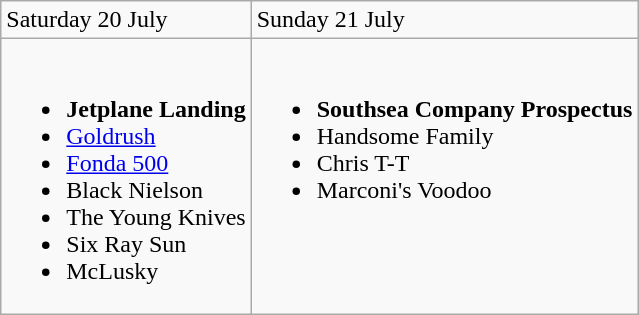<table class="wikitable">
<tr>
<td>Saturday 20 July</td>
<td>Sunday 21 July</td>
</tr>
<tr valign="top">
<td><br><ul><li><strong>Jetplane Landing</strong></li><li><a href='#'>Goldrush</a></li><li><a href='#'>Fonda 500</a></li><li>Black Nielson</li><li>The Young Knives</li><li>Six Ray Sun</li><li>McLusky</li></ul></td>
<td><br><ul><li><strong>Southsea Company Prospectus</strong></li><li>Handsome Family</li><li>Chris T-T</li><li>Marconi's Voodoo</li></ul></td>
</tr>
</table>
